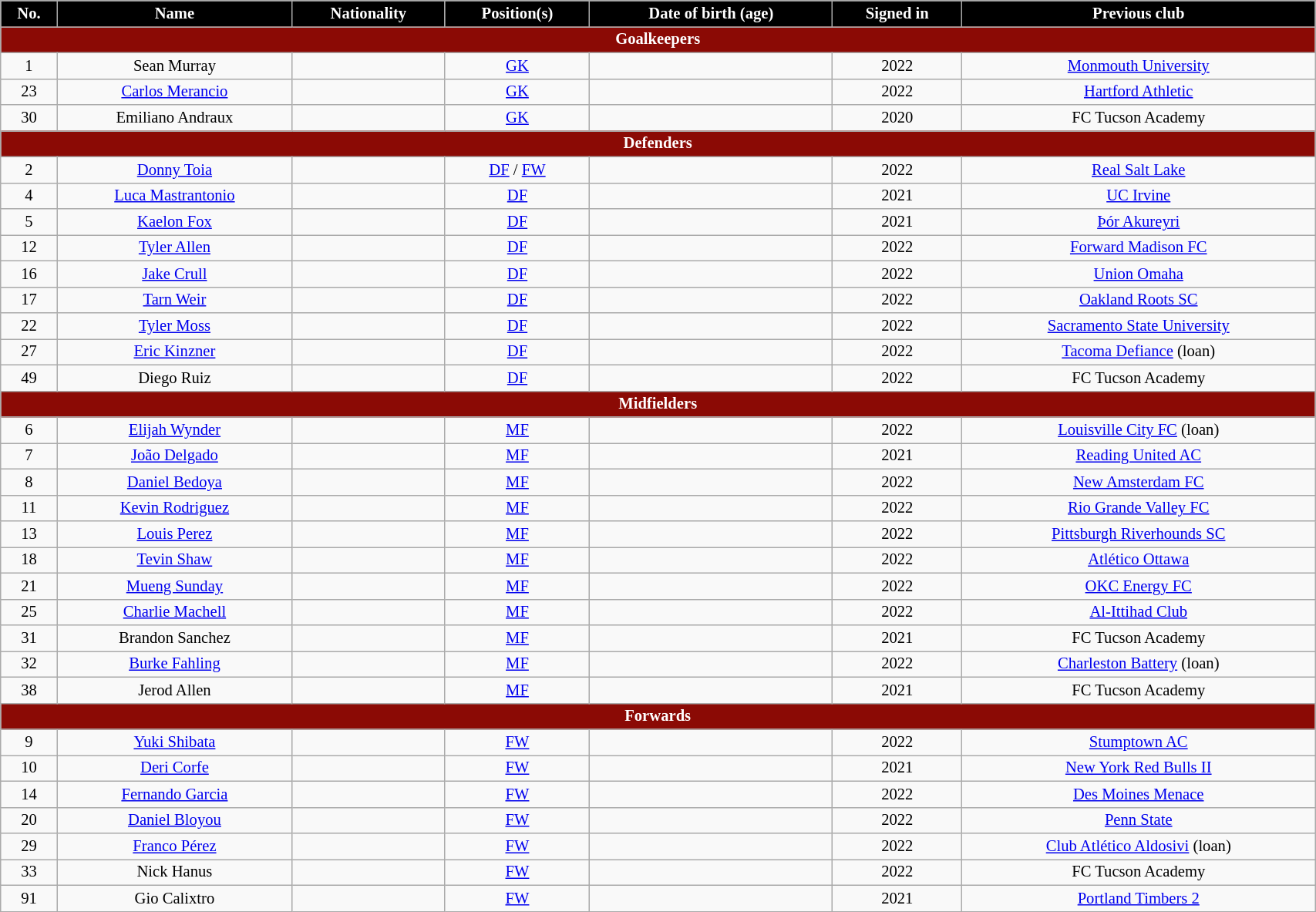<table class="wikitable" style="text-align:center; font-size:86%; width:90%;">
<tr>
<th style="background:#000; color:white; text-align:center;">No.</th>
<th style="background:#000; color:white; text-align:center;">Name</th>
<th style="background:#000; color:white; text-align:center;">Nationality</th>
<th style="background:#000; color:white; text-align:center;">Position(s)</th>
<th style="background:#000; color:white; text-align:center;">Date of birth (age)</th>
<th style="background:#000; color:white; text-align:center;">Signed in</th>
<th style="background:#000; color:white; text-align:center;">Previous club</th>
</tr>
<tr>
<th colspan=9 style="background:#8b0a05; color:white; text-align:center;">Goalkeepers</th>
</tr>
<tr>
<td>1</td>
<td>Sean Murray</td>
<td></td>
<td><a href='#'>GK</a></td>
<td></td>
<td>2022</td>
<td> <a href='#'>Monmouth University</a></td>
</tr>
<tr>
<td>23</td>
<td><a href='#'>Carlos Merancio</a></td>
<td></td>
<td><a href='#'>GK</a></td>
<td></td>
<td>2022</td>
<td> <a href='#'>Hartford Athletic</a></td>
</tr>
<tr>
<td>30</td>
<td>Emiliano Andraux</td>
<td></td>
<td><a href='#'>GK</a></td>
<td></td>
<td>2020</td>
<td> FC Tucson Academy </td>
</tr>
<tr>
<th colspan=9 style="background:#8b0a05; color:white; text-align:center;">Defenders</th>
</tr>
<tr>
<td>2</td>
<td><a href='#'>Donny Toia</a></td>
<td></td>
<td><a href='#'>DF</a> / <a href='#'>FW</a></td>
<td></td>
<td>2022</td>
<td> <a href='#'>Real Salt Lake</a></td>
</tr>
<tr>
<td>4</td>
<td><a href='#'>Luca Mastrantonio</a></td>
<td></td>
<td><a href='#'>DF</a></td>
<td></td>
<td>2021</td>
<td> <a href='#'>UC Irvine</a></td>
</tr>
<tr>
<td>5</td>
<td><a href='#'>Kaelon Fox</a></td>
<td></td>
<td><a href='#'>DF</a></td>
<td></td>
<td>2021</td>
<td> <a href='#'>Þór Akureyri</a></td>
</tr>
<tr>
<td>12</td>
<td><a href='#'>Tyler Allen</a></td>
<td></td>
<td><a href='#'>DF</a></td>
<td></td>
<td>2022</td>
<td> <a href='#'>Forward Madison FC</a></td>
</tr>
<tr>
<td>16</td>
<td><a href='#'>Jake Crull</a></td>
<td></td>
<td><a href='#'>DF</a></td>
<td></td>
<td>2022</td>
<td> <a href='#'>Union Omaha</a></td>
</tr>
<tr>
<td>17</td>
<td><a href='#'>Tarn Weir</a></td>
<td></td>
<td><a href='#'>DF</a></td>
<td></td>
<td>2022</td>
<td> <a href='#'>Oakland Roots SC</a></td>
</tr>
<tr>
<td>22</td>
<td><a href='#'>Tyler Moss</a></td>
<td></td>
<td><a href='#'>DF</a></td>
<td></td>
<td>2022</td>
<td> <a href='#'>Sacramento State University</a></td>
</tr>
<tr>
<td>27</td>
<td><a href='#'>Eric Kinzner</a></td>
<td></td>
<td><a href='#'>DF</a></td>
<td></td>
<td>2022</td>
<td> <a href='#'>Tacoma Defiance</a> (loan)</td>
</tr>
<tr>
<td>49</td>
<td>Diego Ruiz</td>
<td></td>
<td><a href='#'>DF</a></td>
<td></td>
<td>2022</td>
<td> FC Tucson Academy </td>
</tr>
<tr>
<th colspan=9 style="background:#8b0a05; color:white; text-align:center;">Midfielders</th>
</tr>
<tr>
<td>6</td>
<td><a href='#'>Elijah Wynder</a></td>
<td></td>
<td><a href='#'>MF</a></td>
<td></td>
<td>2022</td>
<td> <a href='#'>Louisville City FC</a> (loan)</td>
</tr>
<tr>
<td>7</td>
<td><a href='#'>João Delgado</a></td>
<td></td>
<td><a href='#'>MF</a></td>
<td></td>
<td>2021</td>
<td> <a href='#'>Reading United AC</a></td>
</tr>
<tr>
<td>8</td>
<td><a href='#'>Daniel Bedoya</a></td>
<td></td>
<td><a href='#'>MF</a></td>
<td></td>
<td>2022</td>
<td> <a href='#'>New Amsterdam FC</a></td>
</tr>
<tr>
<td>11</td>
<td><a href='#'>Kevin Rodriguez</a></td>
<td></td>
<td><a href='#'>MF</a></td>
<td></td>
<td>2022</td>
<td> <a href='#'>Rio Grande Valley FC</a></td>
</tr>
<tr>
<td>13</td>
<td><a href='#'>Louis Perez</a></td>
<td></td>
<td><a href='#'>MF</a></td>
<td></td>
<td>2022</td>
<td> <a href='#'>Pittsburgh Riverhounds SC</a></td>
</tr>
<tr>
<td>18</td>
<td><a href='#'>Tevin Shaw</a></td>
<td></td>
<td><a href='#'>MF</a></td>
<td></td>
<td>2022</td>
<td> <a href='#'>Atlético Ottawa</a></td>
</tr>
<tr>
<td>21</td>
<td><a href='#'>Mueng Sunday</a></td>
<td></td>
<td><a href='#'>MF</a></td>
<td></td>
<td>2022</td>
<td> <a href='#'>OKC Energy FC</a></td>
</tr>
<tr>
<td>25</td>
<td><a href='#'>Charlie Machell</a></td>
<td></td>
<td><a href='#'>MF</a></td>
<td></td>
<td>2022</td>
<td> <a href='#'>Al-Ittihad Club</a></td>
</tr>
<tr>
<td>31</td>
<td>Brandon Sanchez</td>
<td></td>
<td><a href='#'>MF</a></td>
<td></td>
<td>2021</td>
<td> FC Tucson Academy </td>
</tr>
<tr>
<td>32</td>
<td><a href='#'>Burke Fahling</a></td>
<td></td>
<td><a href='#'>MF</a></td>
<td></td>
<td>2022</td>
<td> <a href='#'>Charleston Battery</a> (loan)</td>
</tr>
<tr>
<td>38</td>
<td>Jerod Allen</td>
<td></td>
<td><a href='#'>MF</a></td>
<td></td>
<td>2021</td>
<td> FC Tucson Academy </td>
</tr>
<tr>
<th colspan=9 style="background:#8b0a05; color:white; text-align:center;">Forwards</th>
</tr>
<tr>
<td>9</td>
<td><a href='#'>Yuki Shibata</a></td>
<td></td>
<td><a href='#'>FW</a></td>
<td></td>
<td>2022</td>
<td> <a href='#'>Stumptown AC</a></td>
</tr>
<tr>
<td>10</td>
<td><a href='#'>Deri Corfe</a></td>
<td></td>
<td><a href='#'>FW</a></td>
<td></td>
<td>2021</td>
<td> <a href='#'>New York Red Bulls II</a></td>
</tr>
<tr>
<td>14</td>
<td><a href='#'>Fernando Garcia</a></td>
<td></td>
<td><a href='#'>FW</a></td>
<td></td>
<td>2022</td>
<td> <a href='#'>Des Moines Menace</a></td>
</tr>
<tr>
<td>20</td>
<td><a href='#'>Daniel Bloyou</a></td>
<td></td>
<td><a href='#'>FW</a></td>
<td></td>
<td>2022</td>
<td> <a href='#'>Penn State</a></td>
</tr>
<tr>
<td>29</td>
<td><a href='#'>Franco Pérez</a></td>
<td></td>
<td><a href='#'>FW</a></td>
<td></td>
<td>2022</td>
<td> <a href='#'>Club Atlético Aldosivi</a> (loan)</td>
</tr>
<tr>
<td>33</td>
<td>Nick Hanus</td>
<td></td>
<td><a href='#'>FW</a></td>
<td></td>
<td>2022</td>
<td> FC Tucson Academy </td>
</tr>
<tr>
<td>91</td>
<td>Gio Calixtro</td>
<td></td>
<td><a href='#'>FW</a></td>
<td></td>
<td>2021</td>
<td> <a href='#'>Portland Timbers 2</a></td>
</tr>
</table>
